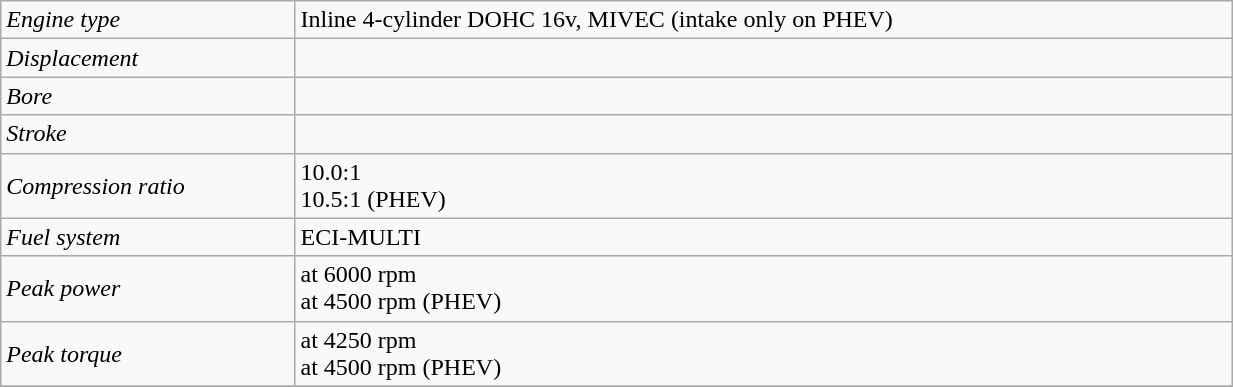<table class="wikitable" width="65%">
<tr>
<td><em>Engine type</em></td>
<td>Inline 4-cylinder DOHC 16v, MIVEC (intake only on PHEV)</td>
</tr>
<tr>
<td><em>Displacement</em></td>
<td></td>
</tr>
<tr>
<td><em>Bore</em></td>
<td></td>
</tr>
<tr>
<td><em>Stroke</em></td>
<td></td>
</tr>
<tr>
<td><em>Compression ratio</em></td>
<td>10.0:1<br>10.5:1 (PHEV) </td>
</tr>
<tr>
<td><em>Fuel system</em></td>
<td>ECI-MULTI<br></td>
</tr>
<tr>
<td><em>Peak power</em></td>
<td> at 6000 rpm<br> at 4500 rpm (PHEV)</td>
</tr>
<tr>
<td><em>Peak torque</em></td>
<td> at 4250 rpm<br> at 4500 rpm (PHEV)</td>
</tr>
<tr>
</tr>
</table>
